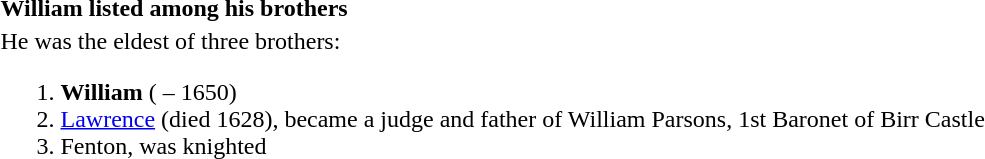<table>
<tr>
<th align="left">William listed among his brothers</th>
</tr>
<tr>
<td>He was the eldest of three brothers:<br><ol><li><strong>William</strong> ( – 1650)</li><li><a href='#'>Lawrence</a> (died 1628), became a judge and father of William Parsons, 1st Baronet of Birr Castle</li><li>Fenton, was knighted</li></ol></td>
</tr>
</table>
